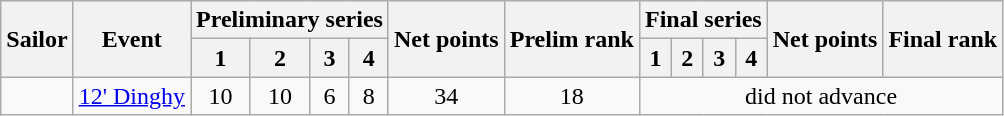<table class="wikitable sortable" style="text-align:center">
<tr>
<th rowspan="2">Sailor</th>
<th rowspan="2">Event</th>
<th colspan=4>Preliminary series</th>
<th rowspan=2>Net points</th>
<th rowspan=2>Prelim rank</th>
<th colspan=4>Final series</th>
<th rowspan=2>Net points</th>
<th rowspan=2>Final rank</th>
</tr>
<tr>
<th>1</th>
<th>2</th>
<th>3</th>
<th>4</th>
<th>1</th>
<th>2</th>
<th>3</th>
<th>4</th>
</tr>
<tr>
<td align=left></td>
<td align=left><a href='#'>12' Dinghy</a></td>
<td>10</td>
<td>10 </td>
<td>6</td>
<td>8</td>
<td>34</td>
<td>18</td>
<td colspan=6>did not advance</td>
</tr>
</table>
